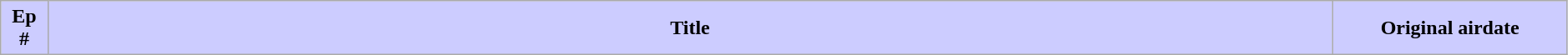<table class="wikitable" width=99%>
<tr>
<th style="background: #CCF" width="3%">Ep #</th>
<th style="background: #CCF">Title</th>
<th style="background: #CCF" width="15%">Original airdate<br>

























</th>
</tr>
</table>
